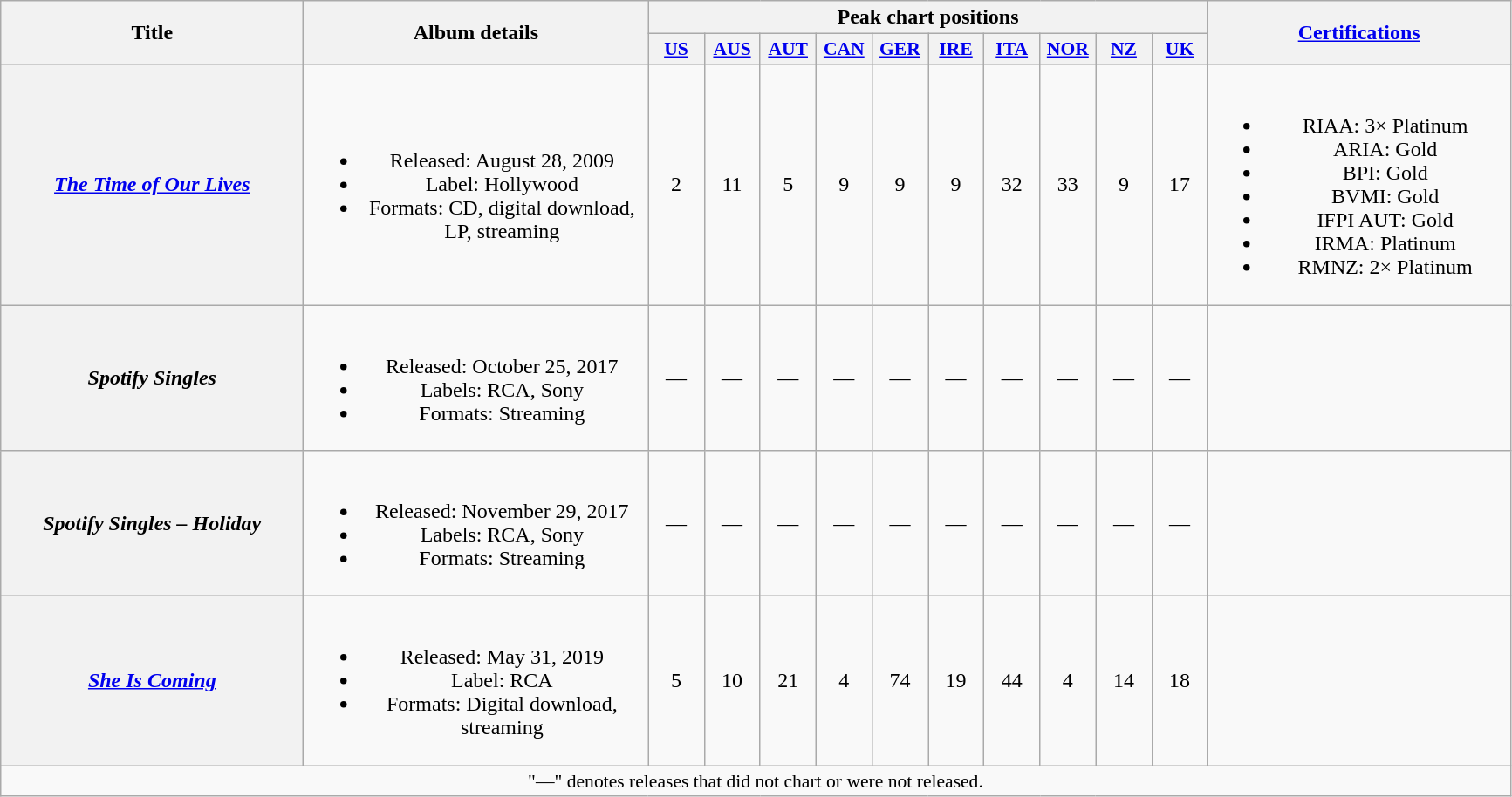<table class="wikitable plainrowheaders" style="text-align:center;">
<tr>
<th scope="col" rowspan="2" style="width:14em;">Title</th>
<th scope="col" rowspan="2" style="width:16em;">Album details</th>
<th scope="col" colspan="10">Peak chart positions</th>
<th scope="col" rowspan="2" style="width:14em;"><a href='#'>Certifications</a></th>
</tr>
<tr>
<th scope="col" style="width:2.5em;font-size:90%;"><a href='#'>US</a><br></th>
<th scope="col" style="width:2.5em;font-size:90%;"><a href='#'>AUS</a><br></th>
<th scope="col" style="width:2.5em;font-size:90%;"><a href='#'>AUT</a><br></th>
<th scope="col" style="width:2.5em;font-size:90%;"><a href='#'>CAN</a><br></th>
<th scope="col" style="width:2.5em;font-size:90%;"><a href='#'>GER</a><br></th>
<th scope="col" style="width:2.5em;font-size:90%;"><a href='#'>IRE</a><br></th>
<th scope="col" style="width:2.5em;font-size:90%;"><a href='#'>ITA</a><br></th>
<th scope="col" style="width:2.5em;font-size:90%;"><a href='#'>NOR</a><br></th>
<th scope="col" style="width:2.5em;font-size:90%;"><a href='#'>NZ</a><br></th>
<th scope="col" style="width:2.5em;font-size:90%;"><a href='#'>UK</a><br></th>
</tr>
<tr>
<th scope="row"><em><a href='#'>The Time of Our Lives</a></em></th>
<td><br><ul><li>Released: August 28, 2009</li><li>Label: Hollywood</li><li>Formats: CD, digital download, LP, streaming</li></ul></td>
<td>2</td>
<td>11</td>
<td>5</td>
<td>9</td>
<td>9</td>
<td>9</td>
<td>32</td>
<td>33</td>
<td>9</td>
<td>17</td>
<td><br><ul><li>RIAA: 3× Platinum</li><li>ARIA: Gold</li><li>BPI: Gold</li><li>BVMI: Gold</li><li>IFPI AUT: Gold</li><li>IRMA: Platinum</li><li>RMNZ: 2× Platinum</li></ul></td>
</tr>
<tr>
<th scope="row"><em>Spotify Singles</em></th>
<td><br><ul><li>Released: October 25, 2017</li><li>Labels: RCA, Sony</li><li>Formats: Streaming</li></ul></td>
<td>—</td>
<td>—</td>
<td>—</td>
<td>—</td>
<td>—</td>
<td>—</td>
<td>—</td>
<td>—</td>
<td>—</td>
<td>—</td>
<td></td>
</tr>
<tr>
<th scope="row"><em>Spotify Singles – Holiday</em></th>
<td><br><ul><li>Released: November 29, 2017</li><li>Labels: RCA, Sony</li><li>Formats: Streaming</li></ul></td>
<td>—</td>
<td>—</td>
<td>—</td>
<td>—</td>
<td>—</td>
<td>—</td>
<td>—</td>
<td>—</td>
<td>—</td>
<td>—</td>
<td></td>
</tr>
<tr>
<th scope="row"><em><a href='#'>She Is Coming</a></em></th>
<td><br><ul><li>Released: May 31, 2019</li><li>Label: RCA</li><li>Formats: Digital download, streaming</li></ul></td>
<td>5</td>
<td>10</td>
<td>21</td>
<td>4</td>
<td>74</td>
<td>19</td>
<td>44</td>
<td>4</td>
<td>14</td>
<td>18</td>
<td></td>
</tr>
<tr>
<td colspan="13" style="text-align:center; font-size:90%;">"—" denotes releases that did not chart or were not released.</td>
</tr>
</table>
